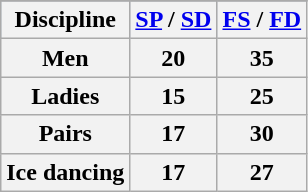<table class="wikitable">
<tr>
</tr>
<tr bgcolor="#B0C4DE" align="center">
<th>Discipline</th>
<th><a href='#'>SP</a> / <a href='#'>SD</a></th>
<th><a href='#'>FS</a> / <a href='#'>FD</a></th>
</tr>
<tr>
<th>Men</th>
<th>20</th>
<th>35</th>
</tr>
<tr>
<th>Ladies</th>
<th>15</th>
<th>25</th>
</tr>
<tr>
<th>Pairs</th>
<th>17</th>
<th>30</th>
</tr>
<tr>
<th>Ice dancing</th>
<th>17</th>
<th>27</th>
</tr>
</table>
